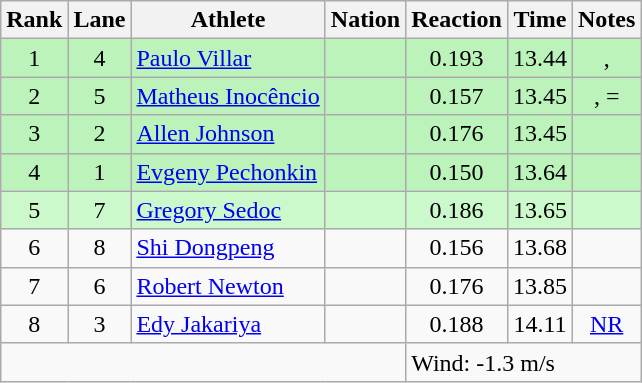<table class="wikitable sortable" style="text-align:center">
<tr>
<th>Rank</th>
<th>Lane</th>
<th>Athlete</th>
<th>Nation</th>
<th>Reaction</th>
<th>Time</th>
<th>Notes</th>
</tr>
<tr bgcolor=bbf3bb>
<td>1</td>
<td>4</td>
<td align=left><a href='#'>Paulo Villar</a></td>
<td align=left></td>
<td>0.193</td>
<td>13.44</td>
<td>, <strong></strong></td>
</tr>
<tr bgcolor=bbf3bb>
<td>2</td>
<td>5</td>
<td align=left><a href='#'>Matheus Inocêncio</a></td>
<td align=left></td>
<td>0.157</td>
<td>13.45</td>
<td>, =</td>
</tr>
<tr bgcolor=bbf3bb>
<td>3</td>
<td>2</td>
<td align=left><a href='#'>Allen Johnson</a></td>
<td align=left></td>
<td>0.176</td>
<td>13.45</td>
<td></td>
</tr>
<tr bgcolor=bbf3bb>
<td>4</td>
<td>1</td>
<td align=left><a href='#'>Evgeny Pechonkin</a></td>
<td align=left></td>
<td>0.150</td>
<td>13.64</td>
<td></td>
</tr>
<tr bgcolor=ccf9cc>
<td>5</td>
<td>7</td>
<td align=left><a href='#'>Gregory Sedoc</a></td>
<td align=left></td>
<td>0.186</td>
<td>13.65</td>
<td></td>
</tr>
<tr>
<td>6</td>
<td>8</td>
<td align=left><a href='#'>Shi Dongpeng</a></td>
<td align=left></td>
<td>0.156</td>
<td>13.68</td>
<td></td>
</tr>
<tr>
<td>7</td>
<td>6</td>
<td align=left><a href='#'>Robert Newton</a></td>
<td align=left></td>
<td>0.176</td>
<td>13.85</td>
<td></td>
</tr>
<tr>
<td>8</td>
<td>3</td>
<td align=left><a href='#'>Edy Jakariya</a></td>
<td align=left></td>
<td>0.188</td>
<td>14.11</td>
<td><a href='#'>NR</a></td>
</tr>
<tr class="sortbottom">
<td colspan=4></td>
<td colspan="3" style="text-align:left;">Wind: -1.3 m/s</td>
</tr>
</table>
